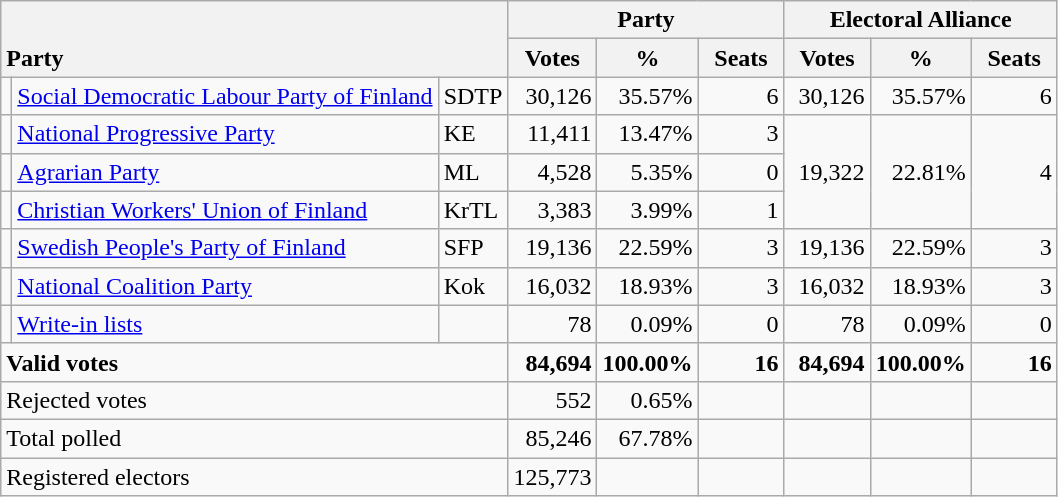<table class="wikitable" border="1" style="text-align:right;">
<tr>
<th style="text-align:left;" valign=bottom rowspan=2 colspan=3>Party</th>
<th colspan=3>Party</th>
<th colspan=3>Electoral Alliance</th>
</tr>
<tr>
<th align=center valign=bottom width="50">Votes</th>
<th align=center valign=bottom width="50">%</th>
<th align=center valign=bottom width="50">Seats</th>
<th align=center valign=bottom width="50">Votes</th>
<th align=center valign=bottom width="50">%</th>
<th align=center valign=bottom width="50">Seats</th>
</tr>
<tr>
<td></td>
<td align=left style="white-space: nowrap;"><a href='#'>Social Democratic Labour Party of Finland</a></td>
<td align=left>SDTP</td>
<td>30,126</td>
<td>35.57%</td>
<td>6</td>
<td>30,126</td>
<td>35.57%</td>
<td>6</td>
</tr>
<tr>
<td></td>
<td align=left><a href='#'>National Progressive Party</a></td>
<td align=left>KE</td>
<td>11,411</td>
<td>13.47%</td>
<td>3</td>
<td rowspan=3>19,322</td>
<td rowspan=3>22.81%</td>
<td rowspan=3>4</td>
</tr>
<tr>
<td></td>
<td align=left><a href='#'>Agrarian Party</a></td>
<td align=left>ML</td>
<td>4,528</td>
<td>5.35%</td>
<td>0</td>
</tr>
<tr>
<td></td>
<td align=left><a href='#'>Christian Workers' Union of Finland</a></td>
<td align=left>KrTL</td>
<td>3,383</td>
<td>3.99%</td>
<td>1</td>
</tr>
<tr>
<td></td>
<td align=left><a href='#'>Swedish People's Party of Finland</a></td>
<td align=left>SFP</td>
<td>19,136</td>
<td>22.59%</td>
<td>3</td>
<td>19,136</td>
<td>22.59%</td>
<td>3</td>
</tr>
<tr>
<td></td>
<td align=left><a href='#'>National Coalition Party</a></td>
<td align=left>Kok</td>
<td>16,032</td>
<td>18.93%</td>
<td>3</td>
<td>16,032</td>
<td>18.93%</td>
<td>3</td>
</tr>
<tr>
<td></td>
<td align=left><a href='#'>Write-in lists</a></td>
<td align=left></td>
<td>78</td>
<td>0.09%</td>
<td>0</td>
<td>78</td>
<td>0.09%</td>
<td>0</td>
</tr>
<tr style="font-weight:bold">
<td align=left colspan=3>Valid votes</td>
<td>84,694</td>
<td>100.00%</td>
<td>16</td>
<td>84,694</td>
<td>100.00%</td>
<td>16</td>
</tr>
<tr>
<td align=left colspan=3>Rejected votes</td>
<td>552</td>
<td>0.65%</td>
<td></td>
<td></td>
<td></td>
<td></td>
</tr>
<tr>
<td align=left colspan=3>Total polled</td>
<td>85,246</td>
<td>67.78%</td>
<td></td>
<td></td>
<td></td>
<td></td>
</tr>
<tr>
<td align=left colspan=3>Registered electors</td>
<td>125,773</td>
<td></td>
<td></td>
<td></td>
<td></td>
<td></td>
</tr>
</table>
